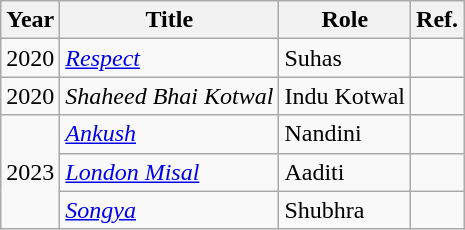<table class="wikitable">
<tr>
<th>Year</th>
<th>Title</th>
<th>Role</th>
<th>Ref.</th>
</tr>
<tr>
<td>2020</td>
<td><em><a href='#'>Respect</a></em></td>
<td>Suhas</td>
<td></td>
</tr>
<tr>
<td>2020</td>
<td><em>Shaheed Bhai Kotwal</em></td>
<td>Indu Kotwal</td>
<td></td>
</tr>
<tr>
<td rowspan="3">2023</td>
<td><em><a href='#'>Ankush</a></em></td>
<td>Nandini</td>
<td></td>
</tr>
<tr>
<td><em><a href='#'>London Misal</a></em></td>
<td>Aaditi</td>
<td></td>
</tr>
<tr>
<td><em><a href='#'>Songya</a></em></td>
<td>Shubhra</td>
<td></td>
</tr>
</table>
